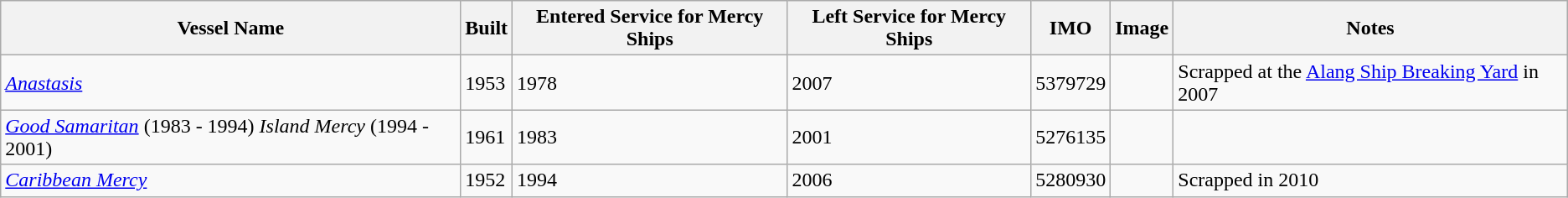<table class="wikitable sortable">
<tr>
<th>Vessel Name</th>
<th>Built</th>
<th>Entered Service for Mercy Ships</th>
<th>Left Service for Mercy Ships</th>
<th>IMO</th>
<th>Image</th>
<th>Notes</th>
</tr>
<tr>
<td><em><a href='#'>Anastasis</a></em></td>
<td>1953</td>
<td>1978</td>
<td>2007</td>
<td>5379729</td>
<td></td>
<td>Scrapped at the <a href='#'>Alang Ship Breaking Yard</a> in 2007</td>
</tr>
<tr>
<td><em><a href='#'>Good Samaritan</a></em> (1983 - 1994) <em>Island Mercy</em> (1994 - 2001)</td>
<td>1961</td>
<td>1983</td>
<td>2001</td>
<td>5276135</td>
<td></td>
<td></td>
</tr>
<tr>
<td><em><a href='#'>Caribbean Mercy</a></em></td>
<td>1952</td>
<td>1994</td>
<td>2006</td>
<td>5280930</td>
<td></td>
<td>Scrapped in 2010</td>
</tr>
</table>
